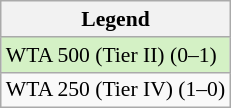<table class=wikitable style="font-size:90%;">
<tr>
<th>Legend</th>
</tr>
<tr>
<td bgcolor=d4f1c5>WTA 500 (Tier II) (0–1)</td>
</tr>
<tr>
<td>WTA 250 (Tier IV) (1–0)</td>
</tr>
</table>
